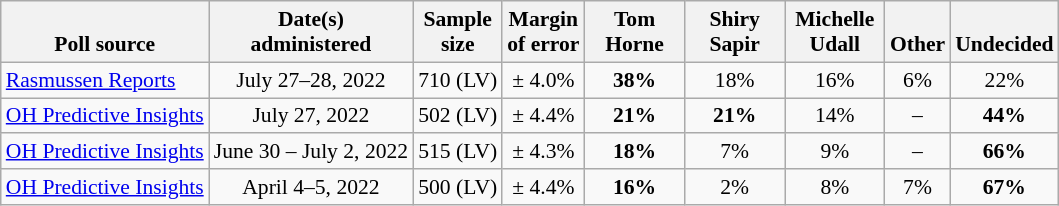<table class="wikitable" style="font-size:90%;text-align:center;">
<tr valign=bottom>
<th>Poll source</th>
<th>Date(s)<br>administered</th>
<th>Sample<br>size</th>
<th>Margin<br>of error</th>
<th style="width:60px;">Tom<br>Horne</th>
<th style="width:60px;">Shiry<br>Sapir</th>
<th style="width:60px;">Michelle<br>Udall</th>
<th>Other</th>
<th>Undecided</th>
</tr>
<tr>
<td style="text-align:left;"><a href='#'>Rasmussen Reports</a></td>
<td>July 27–28, 2022</td>
<td>710 (LV)</td>
<td>± 4.0%</td>
<td><strong>38%</strong></td>
<td>18%</td>
<td>16%</td>
<td>6%</td>
<td>22%</td>
</tr>
<tr>
<td style="text-align:left;"><a href='#'>OH Predictive Insights</a></td>
<td>July 27, 2022</td>
<td>502 (LV)</td>
<td>± 4.4%</td>
<td><strong>21%</strong></td>
<td><strong>21%</strong></td>
<td>14%</td>
<td>–</td>
<td><strong>44%</strong></td>
</tr>
<tr>
<td style="text-align:left;"><a href='#'>OH Predictive Insights</a></td>
<td>June 30 – July 2, 2022</td>
<td>515 (LV)</td>
<td>± 4.3%</td>
<td><strong>18%</strong></td>
<td>7%</td>
<td>9%</td>
<td>–</td>
<td><strong>66%</strong></td>
</tr>
<tr>
<td style="text-align:left;"><a href='#'>OH Predictive Insights</a></td>
<td>April 4–5, 2022</td>
<td>500 (LV)</td>
<td>± 4.4%</td>
<td><strong>16%</strong></td>
<td>2%</td>
<td>8%</td>
<td>7%</td>
<td><strong>67%</strong></td>
</tr>
</table>
